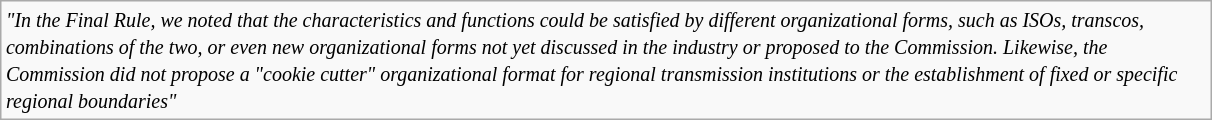<table class="wikitable" style="margin: 1em auto 1em auto">
<tr>
<td width="800"><small><em>"In the Final Rule, we noted that the characteristics and functions could be satisfied by different organizational forms, such as ISOs, transcos, combinations of the two, or even new organizational forms not yet discussed in the industry or proposed to the Commission. Likewise, the Commission did not propose a "cookie cutter" organizational format for regional transmission institutions or the establishment of fixed or specific regional boundaries"</em></small></td>
</tr>
</table>
